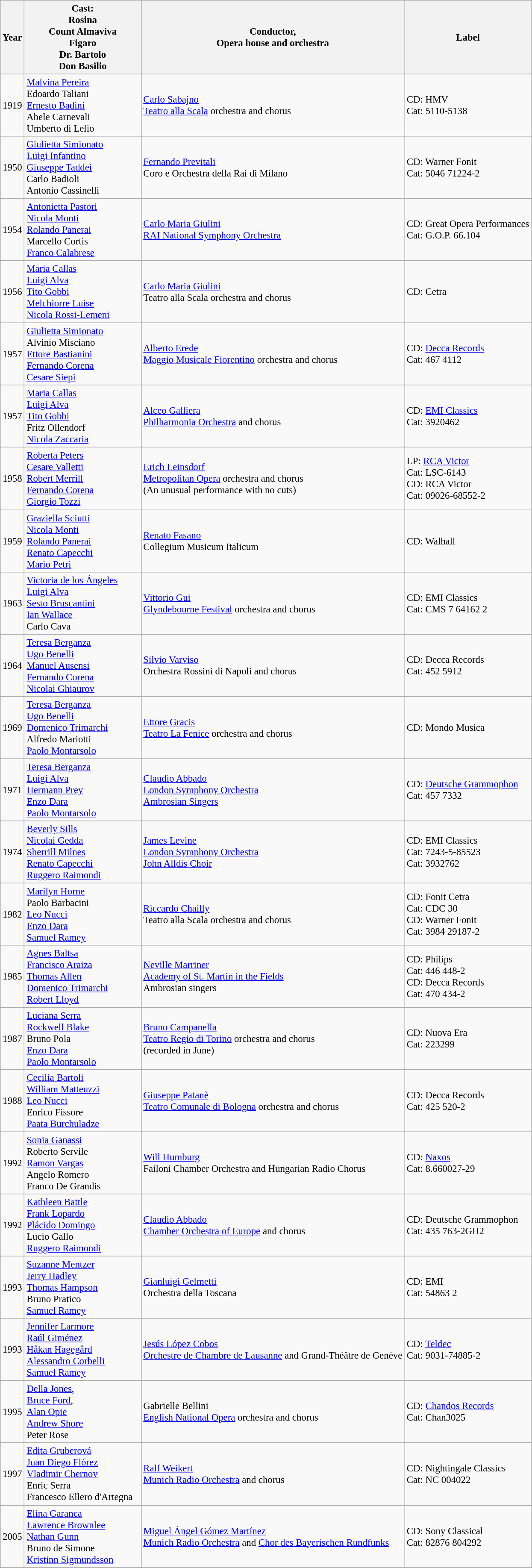<table class="wikitable" style="font-size:95%;">
<tr>
<th>Year</th>
<th width="175">Cast:<br>Rosina<br>Count Almaviva<br>Figaro<br>Dr. Bartolo<br>Don Basilio</th>
<th>Conductor,<br>Opera house and orchestra</th>
<th>Label</th>
</tr>
<tr>
<td>1919</td>
<td><a href='#'>Malvina Pereira</a><br>Edoardo Taliani<br><a href='#'>Ernesto Badini</a><br>Abele Carnevali<br>Umberto di Lelio</td>
<td><a href='#'>Carlo Sabajno</a><br><a href='#'>Teatro alla Scala</a> orchestra and chorus</td>
<td>CD: HMV<br>Cat: 5110-5138</td>
</tr>
<tr>
<td>1950</td>
<td><a href='#'>Giulietta Simionato</a><br><a href='#'>Luigi Infantino</a><br><a href='#'>Giuseppe Taddei</a><br>Carlo Badioli<br>Antonio Cassinelli</td>
<td><a href='#'>Fernando Previtali</a><br>Coro e Orchestra della Rai di Milano</td>
<td>CD: Warner Fonit<br>Cat: 5046 71224-2</td>
</tr>
<tr>
<td>1954</td>
<td><a href='#'>Antonietta Pastori</a><br><a href='#'>Nicola Monti</a><br><a href='#'>Rolando Panerai</a><br>Marcello Cortis<br><a href='#'>Franco Calabrese</a></td>
<td><a href='#'>Carlo Maria Giulini</a><br><a href='#'>RAI National Symphony Orchestra</a></td>
<td>CD: Great Opera Performances<br>Cat: G.O.P. 66.104</td>
</tr>
<tr>
<td>1956</td>
<td><a href='#'>Maria Callas</a><br><a href='#'>Luigi Alva</a><br><a href='#'>Tito Gobbi</a><br><a href='#'>Melchiorre Luise</a><br><a href='#'>Nicola Rossi-Lemeni</a></td>
<td><a href='#'>Carlo Maria Giulini</a><br>Teatro alla Scala orchestra and chorus</td>
<td>CD: Cetra</td>
</tr>
<tr>
<td>1957</td>
<td><a href='#'>Giulietta Simionato</a><br>Alvinio Misciano<br><a href='#'>Ettore Bastianini</a><br><a href='#'>Fernando Corena</a><br><a href='#'>Cesare Siepi</a></td>
<td><a href='#'>Alberto Erede</a><br><a href='#'>Maggio Musicale Fiorentino</a> orchestra and chorus</td>
<td>CD: <a href='#'>Decca Records</a><br>Cat: 467 4112</td>
</tr>
<tr>
<td>1957</td>
<td><a href='#'>Maria Callas</a><br><a href='#'>Luigi Alva</a><br><a href='#'>Tito Gobbi</a><br>Fritz Ollendorf<br><a href='#'>Nicola Zaccaria</a></td>
<td><a href='#'>Alceo Galliera</a><br><a href='#'>Philharmonia Orchestra</a> and chorus</td>
<td>CD: <a href='#'>EMI Classics</a><br>Cat: 3920462</td>
</tr>
<tr>
<td>1958</td>
<td><a href='#'>Roberta Peters</a><br><a href='#'>Cesare Valletti</a><br><a href='#'>Robert Merrill</a><br><a href='#'>Fernando Corena</a><br><a href='#'>Giorgio Tozzi</a></td>
<td><a href='#'>Erich Leinsdorf</a><br><a href='#'>Metropolitan Opera</a> orchestra and chorus<br>(An unusual performance with no cuts)</td>
<td>LP: <a href='#'>RCA Victor</a><br>Cat: LSC-6143<br> CD: RCA Victor<br>Cat: 09026-68552-2</td>
</tr>
<tr>
<td>1959</td>
<td><a href='#'>Graziella Sciutti</a><br><a href='#'>Nicola Monti</a><br><a href='#'>Rolando Panerai</a><br><a href='#'>Renato Capecchi</a><br><a href='#'>Mario Petri</a></td>
<td><a href='#'>Renato Fasano</a><br>Collegium Musicum Italicum</td>
<td>CD: Walhall</td>
</tr>
<tr>
<td>1963</td>
<td><a href='#'>Victoria de los Ángeles</a><br><a href='#'>Luigi Alva</a><br><a href='#'>Sesto Bruscantini</a><br><a href='#'>Ian Wallace</a><br>Carlo Cava</td>
<td><a href='#'>Vittorio Gui</a><br><a href='#'>Glyndebourne Festival</a> orchestra and chorus</td>
<td>CD: EMI Classics<br>Cat: CMS 7 64162 2</td>
</tr>
<tr>
<td>1964</td>
<td><a href='#'>Teresa Berganza</a><br><a href='#'>Ugo Benelli</a><br><a href='#'>Manuel Ausensi</a><br><a href='#'>Fernando Corena</a><br><a href='#'>Nicolai Ghiaurov</a></td>
<td><a href='#'>Silvio Varviso</a><br>Orchestra Rossini di Napoli and chorus</td>
<td>CD: Decca Records<br>Cat: 452 5912</td>
</tr>
<tr>
<td>1969</td>
<td><a href='#'>Teresa Berganza</a><br><a href='#'>Ugo Benelli</a><br><a href='#'>Domenico Trimarchi</a><br>Alfredo Mariotti<br><a href='#'>Paolo Montarsolo</a></td>
<td><a href='#'>Ettore Gracis</a><br><a href='#'>Teatro La Fenice</a> orchestra and chorus</td>
<td>CD: Mondo Musica</td>
</tr>
<tr>
<td>1971</td>
<td><a href='#'>Teresa Berganza</a><br><a href='#'>Luigi Alva</a><br><a href='#'>Hermann Prey</a><br><a href='#'>Enzo Dara</a><br><a href='#'>Paolo Montarsolo</a></td>
<td><a href='#'>Claudio Abbado</a><br><a href='#'>London Symphony Orchestra</a><br><a href='#'>Ambrosian Singers</a></td>
<td>CD: <a href='#'>Deutsche Grammophon</a><br>Cat: 457 7332</td>
</tr>
<tr>
<td>1974</td>
<td><a href='#'>Beverly Sills</a><br><a href='#'>Nicolai Gedda</a><br><a href='#'>Sherrill Milnes</a><br><a href='#'>Renato Capecchi</a><br><a href='#'>Ruggero Raimondi</a></td>
<td><a href='#'>James Levine</a><br><a href='#'>London Symphony Orchestra</a><br><a href='#'>John Alldis Choir</a></td>
<td>CD: EMI Classics<br>Cat: 7243-5-85523<br>Cat: 3932762</td>
</tr>
<tr>
<td>1982</td>
<td><a href='#'>Marilyn Horne</a><br>Paolo Barbacini<br><a href='#'>Leo Nucci</a><br><a href='#'>Enzo Dara</a><br><a href='#'>Samuel Ramey</a></td>
<td><a href='#'>Riccardo Chailly</a><br>Teatro alla Scala orchestra and chorus</td>
<td>CD: Fonit Cetra<br>Cat: CDC 30<br>CD: Warner Fonit<br>Cat: 3984 29187-2</td>
</tr>
<tr>
<td>1985</td>
<td><a href='#'>Agnes Baltsa</a><br><a href='#'>Francisco Araiza</a><br><a href='#'>Thomas Allen</a><br><a href='#'>Domenico Trimarchi</a><br><a href='#'>Robert Lloyd</a></td>
<td><a href='#'>Neville Marriner</a><br><a href='#'>Academy of St. Martin in the Fields</a><br>Ambrosian singers</td>
<td>CD: Philips<br>Cat: 446 448-2<br>CD: Decca Records<br>Cat: 470 434-2</td>
</tr>
<tr>
<td>1987</td>
<td><a href='#'>Luciana Serra</a><br><a href='#'>Rockwell Blake</a><br>Bruno Pola<br><a href='#'>Enzo Dara</a><br><a href='#'>Paolo Montarsolo</a></td>
<td><a href='#'>Bruno Campanella</a><br><a href='#'>Teatro Regio di Torino</a> orchestra and chorus<br>(recorded in June)</td>
<td>CD: Nuova Era<br>Cat: 223299</td>
</tr>
<tr>
<td>1988</td>
<td><a href='#'>Cecilia Bartoli</a><br><a href='#'>William Matteuzzi</a><br><a href='#'>Leo Nucci</a><br>Enrico Fissore<br><a href='#'>Paata Burchuladze</a></td>
<td><a href='#'>Giuseppe Patanè</a><br><a href='#'>Teatro Comunale di Bologna</a> orchestra and chorus</td>
<td>CD: Decca Records<br>Cat: 425 520-2</td>
</tr>
<tr>
<td>1992</td>
<td><a href='#'>Sonia Ganassi</a><br>Roberto Servile<br><a href='#'>Ramon Vargas</a><br>Angelo Romero<br>Franco De Grandis</td>
<td><a href='#'>Will Humburg</a><br>Failoni Chamber Orchestra and Hungarian Radio Chorus</td>
<td>CD: <a href='#'>Naxos</a><br>Cat: 8.660027-29</td>
</tr>
<tr>
<td>1992</td>
<td><a href='#'>Kathleen Battle</a><br><a href='#'>Frank Lopardo</a><br><a href='#'>Plácido Domingo</a><br>Lucio Gallo<br><a href='#'>Ruggero Raimondi</a></td>
<td><a href='#'>Claudio Abbado</a><br><a href='#'>Chamber Orchestra of Europe</a> and chorus</td>
<td>CD: Deutsche Grammophon<br>Cat: 435 763-2GH2</td>
</tr>
<tr>
<td>1993</td>
<td><a href='#'>Suzanne Mentzer</a><br><a href='#'>Jerry Hadley</a><br><a href='#'>Thomas Hampson</a><br>Bruno Pratico<br><a href='#'>Samuel Ramey</a></td>
<td><a href='#'>Gianluigi Gelmetti</a><br>Orchestra della Toscana</td>
<td>CD: EMI<br>Cat: 54863 2</td>
</tr>
<tr>
<td>1993</td>
<td><a href='#'>Jennifer Larmore</a><br><a href='#'>Raúl Giménez</a><br><a href='#'>Håkan Hagegård</a><br><a href='#'>Alessandro Corbelli</a><br><a href='#'>Samuel Ramey</a></td>
<td><a href='#'>Jesús López Cobos</a><br><a href='#'>Orchestre de Chambre de Lausanne</a> and Grand-Théâtre de Genève</td>
<td>CD: <a href='#'>Teldec</a><br>Cat: 9031-74885-2</td>
</tr>
<tr>
<td>1995</td>
<td><a href='#'>Della Jones</a>, <br><a href='#'>Bruce Ford</a>, <br><a href='#'>Alan Opie</a><br><a href='#'>Andrew Shore</a><br>Peter Rose</td>
<td>Gabrielle Bellini<br><a href='#'>English National Opera</a> orchestra and chorus</td>
<td>CD: <a href='#'>Chandos Records</a><br>Cat: Chan3025</td>
</tr>
<tr>
<td>1997</td>
<td><a href='#'>Edita Gruberová</a><br><a href='#'>Juan Diego Flórez</a><br><a href='#'>Vladimir Chernov</a><br>Enric Serra<br>Francesco Ellero d'Artegna</td>
<td><a href='#'>Ralf Weikert</a><br><a href='#'>Munich Radio Orchestra</a> and chorus</td>
<td>CD: Nightingale Classics<br>Cat: NC 004022</td>
</tr>
<tr>
<td>2005</td>
<td><a href='#'>Elina Garanca</a><br><a href='#'>Lawrence Brownlee</a><br><a href='#'>Nathan Gunn</a><br>Bruno de Simone<br><a href='#'>Kristinn Sigmundsson</a></td>
<td><a href='#'>Miguel Ángel Gómez Martínez</a><br><a href='#'>Munich Radio Orchestra</a> and <a href='#'>Chor des Bayerischen Rundfunks</a></td>
<td>CD: Sony Classical<br>Cat: 82876 804292</td>
</tr>
<tr>
</tr>
</table>
